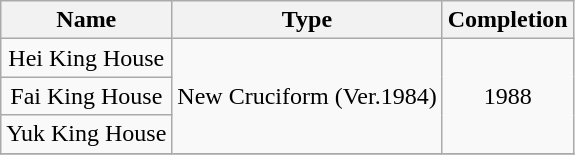<table class="wikitable" style="text-align: center">
<tr>
<th>Name</th>
<th>Type</th>
<th>Completion</th>
</tr>
<tr>
<td>Hei King House</td>
<td rowspan="3">New Cruciform (Ver.1984)</td>
<td rowspan="3">1988</td>
</tr>
<tr>
<td>Fai King House</td>
</tr>
<tr>
<td>Yuk King House</td>
</tr>
<tr>
</tr>
</table>
